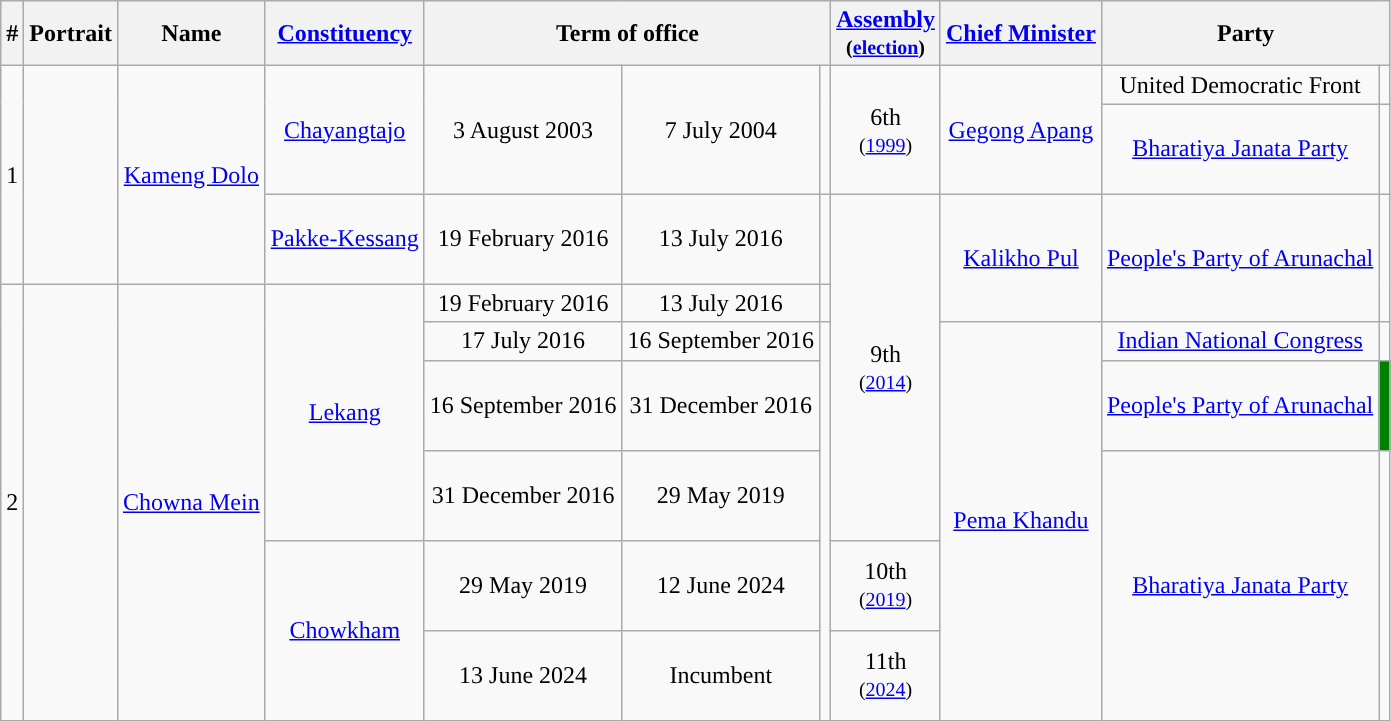<table class="wikitable sortable" style="text-align:center">
<tr>
<th>#</th>
<th>Portrait</th>
<th>Name</th>
<th><a href='#'>Constituency</a></th>
<th colspan="3">Term of office</th>
<th><a href='#'>Assembly</a><br><small>(<a href='#'>election</a>)</small></th>
<th><a href='#'>Chief Minister</a></th>
<th colspan="2">Party</th>
</tr>
<tr align="center">
<td rowspan="3">1</td>
<td rowspan="3"></td>
<td rowspan="3"><a href='#'>Kameng Dolo</a></td>
<td rowspan="2"><a href='#'>Chayangtajo</a></td>
<td rowspan="2">3 August 2003</td>
<td rowspan="2">7 July 2004</td>
<td rowspan="2"></td>
<td rowspan="2">6th<br><small>(<a href='#'>1999</a>)</small></td>
<td rowspan="2"><a href='#'>Gegong Apang</a></td>
<td>United Democratic Front</td>
<td></td>
</tr>
<tr style="height: 60px;">
<td><a href='#'>Bharatiya Janata Party</a></td>
<td></td>
</tr>
<tr style="height: 60px;">
<td><a href='#'>Pakke-Kessang</a></td>
<td>19 February 2016</td>
<td>13 July 2016</td>
<td></td>
<td rowspan="5">9th<br><small>(<a href='#'>2014</a>)</small></td>
<td rowspan=2><a href='#'>Kalikho Pul</a></td>
<td rowspan=2><a href='#'>People's Party of Arunachal</a></td>
<td rowspan=2></td>
</tr>
<tr>
<td rowspan="6">2</td>
<td rowspan="6"></td>
<td rowspan="6"><a href='#'>Chowna Mein</a></td>
<td rowspan="4"><a href='#'>Lekang</a></td>
<td>19 February 2016</td>
<td>13 July 2016</td>
<td></td>
</tr>
<tr>
<td>17 July 2016</td>
<td>16 September 2016</td>
<td rowspan="5"></td>
<td rowspan="5"><a href='#'>Pema Khandu</a></td>
<td><a href='#'>Indian National Congress</a></td>
<td style="background-color: "></td>
</tr>
<tr style="height: 60px;">
<td>16 September 2016</td>
<td>31 December 2016</td>
<td><a href='#'>People's Party of Arunachal</a></td>
<td style="background-color: green"></td>
</tr>
<tr style="height: 60px;">
<td>31 December 2016</td>
<td>29 May 2019</td>
<td rowspan="3"><a href='#'>Bharatiya Janata Party</a></td>
<td rowspan="3" style="background-color: "></td>
</tr>
<tr style="height: 60px;">
<td rowspan="2"><a href='#'>Chowkham</a></td>
<td>29 May 2019</td>
<td>12 June 2024</td>
<td>10th<br><small>(<a href='#'>2019</a>)</small></td>
</tr>
<tr style="height: 60px;">
<td>13 June 2024</td>
<td>Incumbent</td>
<td>11th<br><small>(<a href='#'>2024</a>)</small></td>
</tr>
</table>
